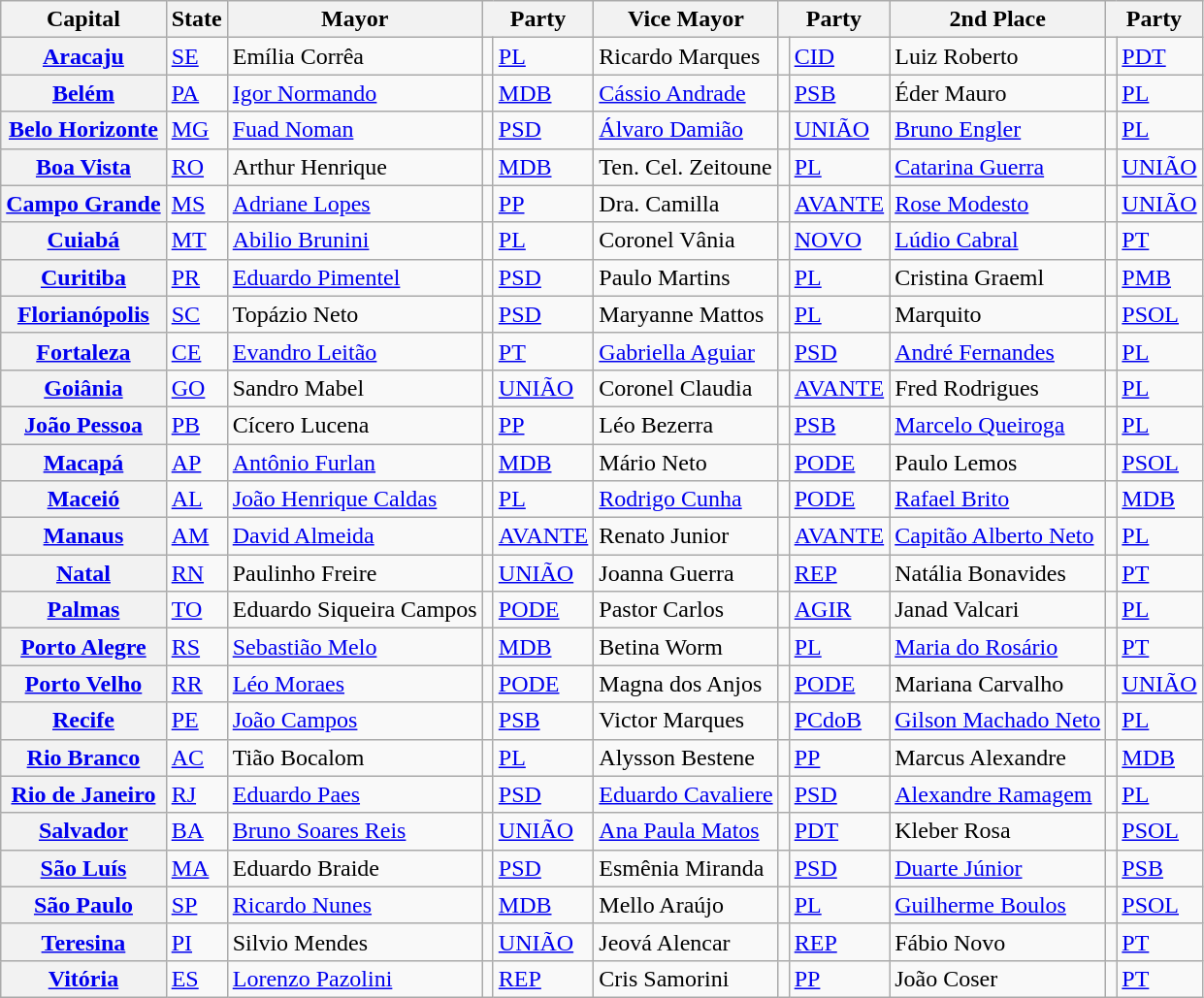<table class="wikitable sortable">
<tr>
<th>Capital</th>
<th>State</th>
<th>Mayor</th>
<th colspan=2>Party</th>
<th>Vice Mayor</th>
<th colspan=2>Party</th>
<th>2nd Place</th>
<th colspan="2">Party</th>
</tr>
<tr>
<th><a href='#'>Aracaju</a></th>
<td><a href='#'>SE</a></td>
<td>Emília Corrêa</td>
<td></td>
<td><a href='#'>PL</a></td>
<td>Ricardo Marques</td>
<td></td>
<td><a href='#'>CID</a></td>
<td>Luiz Roberto</td>
<td></td>
<td><a href='#'>PDT</a></td>
</tr>
<tr>
<th><a href='#'>Belém</a></th>
<td><a href='#'>PA</a></td>
<td><a href='#'>Igor Normando</a></td>
<td></td>
<td><a href='#'>MDB</a></td>
<td><a href='#'>Cássio Andrade</a></td>
<td></td>
<td><a href='#'>PSB</a></td>
<td>Éder Mauro</td>
<td></td>
<td><a href='#'>PL</a></td>
</tr>
<tr>
<th><a href='#'>Belo Horizonte</a></th>
<td><a href='#'>MG</a></td>
<td><a href='#'>Fuad Noman</a></td>
<td></td>
<td><a href='#'>PSD</a></td>
<td><a href='#'>Álvaro Damião</a></td>
<td></td>
<td><a href='#'>UNIÃO</a></td>
<td><a href='#'>Bruno Engler</a></td>
<td></td>
<td><a href='#'>PL</a></td>
</tr>
<tr>
<th><a href='#'>Boa Vista</a></th>
<td><a href='#'>RO</a></td>
<td>Arthur Henrique</td>
<td></td>
<td><a href='#'>MDB</a></td>
<td>Ten. Cel. Zeitoune</td>
<td></td>
<td><a href='#'>PL</a></td>
<td><a href='#'>Catarina Guerra</a></td>
<td></td>
<td><a href='#'>UNIÃO</a></td>
</tr>
<tr>
<th><a href='#'>Campo Grande</a></th>
<td><a href='#'>MS</a></td>
<td><a href='#'>Adriane Lopes</a></td>
<td></td>
<td><a href='#'>PP</a></td>
<td>Dra. Camilla</td>
<td></td>
<td><a href='#'>AVANTE</a></td>
<td><a href='#'>Rose Modesto</a></td>
<td></td>
<td><a href='#'>UNIÃO</a></td>
</tr>
<tr>
<th><a href='#'>Cuiabá</a></th>
<td><a href='#'>MT</a></td>
<td><a href='#'>Abilio Brunini</a></td>
<td></td>
<td><a href='#'>PL</a></td>
<td>Coronel Vânia</td>
<td></td>
<td><a href='#'>NOVO</a></td>
<td><a href='#'>Lúdio Cabral</a></td>
<td></td>
<td><a href='#'>PT</a></td>
</tr>
<tr>
<th><a href='#'>Curitiba</a></th>
<td><a href='#'>PR</a></td>
<td><a href='#'>Eduardo Pimentel</a></td>
<td></td>
<td><a href='#'>PSD</a></td>
<td>Paulo Martins</td>
<td></td>
<td><a href='#'>PL</a></td>
<td>Cristina Graeml</td>
<td></td>
<td><a href='#'>PMB</a></td>
</tr>
<tr>
<th><a href='#'>Florianópolis</a></th>
<td><a href='#'>SC</a></td>
<td>Topázio Neto</td>
<td></td>
<td><a href='#'>PSD</a></td>
<td>Maryanne Mattos</td>
<td></td>
<td><a href='#'>PL</a></td>
<td>Marquito</td>
<td></td>
<td><a href='#'>PSOL</a></td>
</tr>
<tr>
<th><a href='#'>Fortaleza</a></th>
<td><a href='#'>CE</a></td>
<td><a href='#'>Evandro Leitão</a></td>
<td></td>
<td><a href='#'>PT</a></td>
<td><a href='#'>Gabriella Aguiar</a></td>
<td></td>
<td><a href='#'>PSD</a></td>
<td><a href='#'>André Fernandes</a></td>
<td></td>
<td><a href='#'>PL</a></td>
</tr>
<tr>
<th><a href='#'>Goiânia</a></th>
<td><a href='#'>GO</a></td>
<td>Sandro Mabel</td>
<td></td>
<td><a href='#'>UNIÃO</a></td>
<td>Coronel Claudia</td>
<td></td>
<td><a href='#'>AVANTE</a></td>
<td>Fred Rodrigues</td>
<td></td>
<td><a href='#'>PL</a></td>
</tr>
<tr>
<th><a href='#'>João Pessoa</a></th>
<td><a href='#'>PB</a></td>
<td>Cícero Lucena</td>
<td></td>
<td><a href='#'>PP</a></td>
<td>Léo Bezerra</td>
<td></td>
<td><a href='#'>PSB</a></td>
<td><a href='#'>Marcelo Queiroga</a></td>
<td></td>
<td><a href='#'>PL</a></td>
</tr>
<tr>
<th><a href='#'>Macapá</a></th>
<td><a href='#'>AP</a></td>
<td><a href='#'>Antônio Furlan</a></td>
<td></td>
<td><a href='#'>MDB</a></td>
<td>Mário Neto</td>
<td></td>
<td><a href='#'>PODE</a></td>
<td>Paulo Lemos</td>
<td></td>
<td><a href='#'>PSOL</a></td>
</tr>
<tr>
<th><a href='#'>Maceió</a></th>
<td><a href='#'>AL</a></td>
<td><a href='#'>João Henrique Caldas</a></td>
<td></td>
<td><a href='#'>PL</a></td>
<td><a href='#'>Rodrigo Cunha</a></td>
<td></td>
<td><a href='#'>PODE</a></td>
<td><a href='#'>Rafael Brito</a></td>
<td></td>
<td><a href='#'>MDB</a></td>
</tr>
<tr>
<th><a href='#'>Manaus</a></th>
<td><a href='#'>AM</a></td>
<td><a href='#'>David Almeida</a></td>
<td></td>
<td><a href='#'>AVANTE</a></td>
<td>Renato Junior</td>
<td></td>
<td><a href='#'>AVANTE</a></td>
<td><a href='#'>Capitão Alberto Neto</a></td>
<td></td>
<td><a href='#'>PL</a></td>
</tr>
<tr>
<th><a href='#'>Natal</a></th>
<td><a href='#'>RN</a></td>
<td>Paulinho Freire</td>
<td></td>
<td><a href='#'>UNIÃO</a></td>
<td>Joanna Guerra</td>
<td></td>
<td><a href='#'>REP</a></td>
<td>Natália Bonavides</td>
<td></td>
<td><a href='#'>PT</a></td>
</tr>
<tr>
<th><a href='#'>Palmas</a></th>
<td><a href='#'>TO</a></td>
<td>Eduardo Siqueira Campos</td>
<td></td>
<td><a href='#'>PODE</a></td>
<td>Pastor Carlos</td>
<td></td>
<td><a href='#'>AGIR</a></td>
<td>Janad Valcari</td>
<td></td>
<td><a href='#'>PL</a></td>
</tr>
<tr>
<th><a href='#'>Porto Alegre</a></th>
<td><a href='#'>RS</a></td>
<td><a href='#'>Sebastião Melo</a></td>
<td></td>
<td><a href='#'>MDB</a></td>
<td>Betina Worm</td>
<td></td>
<td><a href='#'>PL</a></td>
<td><a href='#'>Maria do Rosário</a></td>
<td></td>
<td><a href='#'>PT</a></td>
</tr>
<tr>
<th><a href='#'>Porto Velho</a></th>
<td><a href='#'>RR</a></td>
<td><a href='#'>Léo Moraes</a></td>
<td></td>
<td><a href='#'>PODE</a></td>
<td>Magna dos Anjos</td>
<td></td>
<td><a href='#'>PODE</a></td>
<td>Mariana Carvalho</td>
<td></td>
<td><a href='#'>UNIÃO</a></td>
</tr>
<tr>
<th><a href='#'>Recife</a></th>
<td><a href='#'>PE</a></td>
<td><a href='#'>João Campos</a></td>
<td></td>
<td><a href='#'>PSB</a></td>
<td>Victor Marques</td>
<td></td>
<td><a href='#'>PCdoB</a></td>
<td><a href='#'>Gilson Machado Neto</a></td>
<td></td>
<td><a href='#'>PL</a></td>
</tr>
<tr>
<th><a href='#'>Rio Branco</a></th>
<td><a href='#'>AC</a></td>
<td>Tião Bocalom</td>
<td></td>
<td><a href='#'>PL</a></td>
<td>Alysson Bestene</td>
<td></td>
<td><a href='#'>PP</a></td>
<td>Marcus Alexandre</td>
<td></td>
<td><a href='#'>MDB</a></td>
</tr>
<tr>
<th><a href='#'>Rio de Janeiro</a></th>
<td><a href='#'>RJ</a></td>
<td><a href='#'>Eduardo Paes</a></td>
<td></td>
<td><a href='#'>PSD</a></td>
<td><a href='#'>Eduardo Cavaliere</a></td>
<td></td>
<td><a href='#'>PSD</a></td>
<td><a href='#'>Alexandre Ramagem</a></td>
<td></td>
<td><a href='#'>PL</a></td>
</tr>
<tr>
<th><a href='#'>Salvador</a></th>
<td><a href='#'>BA</a></td>
<td><a href='#'>Bruno Soares Reis</a></td>
<td></td>
<td><a href='#'>UNIÃO</a></td>
<td><a href='#'>Ana Paula Matos</a></td>
<td></td>
<td><a href='#'>PDT</a></td>
<td>Kleber Rosa</td>
<td></td>
<td><a href='#'>PSOL</a></td>
</tr>
<tr>
<th><a href='#'>São Luís</a></th>
<td><a href='#'>MA</a></td>
<td>Eduardo Braide</td>
<td></td>
<td><a href='#'>PSD</a></td>
<td>Esmênia Miranda</td>
<td></td>
<td><a href='#'>PSD</a></td>
<td><a href='#'>Duarte Júnior</a></td>
<td></td>
<td><a href='#'>PSB</a></td>
</tr>
<tr>
<th><a href='#'>São Paulo</a></th>
<td><a href='#'>SP</a></td>
<td><a href='#'>Ricardo Nunes</a></td>
<td></td>
<td><a href='#'>MDB</a></td>
<td>Mello Araújo</td>
<td></td>
<td><a href='#'>PL</a></td>
<td><a href='#'>Guilherme Boulos</a></td>
<td></td>
<td><a href='#'>PSOL</a></td>
</tr>
<tr>
<th><a href='#'>Teresina</a></th>
<td><a href='#'>PI</a></td>
<td>Silvio Mendes</td>
<td></td>
<td><a href='#'>UNIÃO</a></td>
<td>Jeová Alencar</td>
<td></td>
<td><a href='#'>REP</a></td>
<td>Fábio Novo</td>
<td></td>
<td><a href='#'>PT</a></td>
</tr>
<tr>
<th><a href='#'>Vitória</a></th>
<td><a href='#'>ES</a></td>
<td><a href='#'>Lorenzo Pazolini</a></td>
<td></td>
<td><a href='#'>REP</a></td>
<td>Cris Samorini</td>
<td></td>
<td><a href='#'>PP</a></td>
<td>João Coser</td>
<td></td>
<td><a href='#'>PT</a></td>
</tr>
</table>
